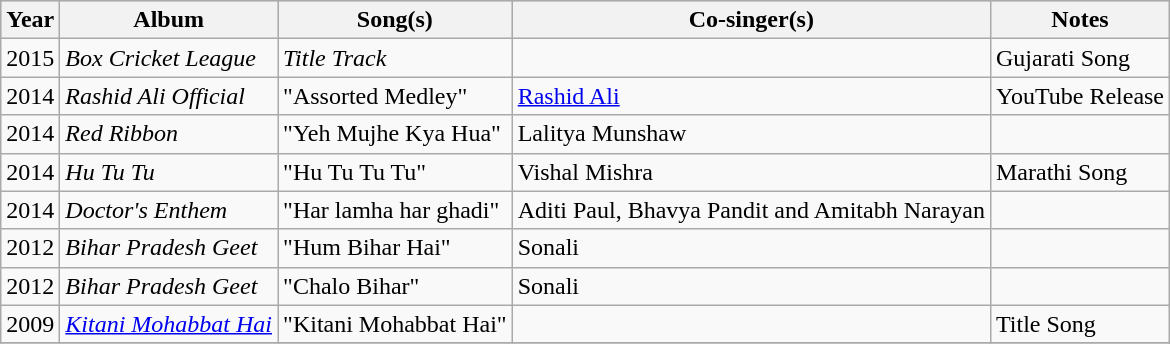<table class="wikitable sortable">
<tr style="background:#ccc; text-align:center;">
<th>Year</th>
<th>Album</th>
<th>Song(s)</th>
<th>Co-singer(s)</th>
<th>Notes</th>
</tr>
<tr>
<td>2015</td>
<td><em>Box Cricket League</em></td>
<td><em>Title Track</em></td>
<td></td>
<td>Gujarati Song</td>
</tr>
<tr>
<td>2014</td>
<td><em>Rashid Ali Official</em></td>
<td>"Assorted Medley"</td>
<td><a href='#'>Rashid Ali</a></td>
<td>YouTube Release</td>
</tr>
<tr>
<td>2014</td>
<td><em>Red Ribbon</em></td>
<td>"Yeh Mujhe Kya Hua"</td>
<td>Lalitya Munshaw</td>
<td></td>
</tr>
<tr>
<td>2014</td>
<td><em>Hu Tu Tu</em></td>
<td>"Hu Tu Tu Tu"</td>
<td>Vishal Mishra</td>
<td>Marathi Song</td>
</tr>
<tr>
<td>2014</td>
<td><em>Doctor's Enthem</em></td>
<td>"Har lamha har ghadi"</td>
<td>Aditi Paul, Bhavya Pandit and Amitabh Narayan</td>
<td></td>
</tr>
<tr>
<td>2012</td>
<td><em>Bihar Pradesh Geet</em></td>
<td>"Hum Bihar Hai"</td>
<td>Sonali</td>
<td></td>
</tr>
<tr>
<td>2012</td>
<td><em>Bihar Pradesh Geet</em></td>
<td>"Chalo Bihar"</td>
<td>Sonali</td>
<td></td>
</tr>
<tr>
<td>2009</td>
<td><em><a href='#'>Kitani Mohabbat Hai</a></em></td>
<td>"Kitani Mohabbat Hai"</td>
<td></td>
<td>Title Song</td>
</tr>
<tr>
</tr>
</table>
